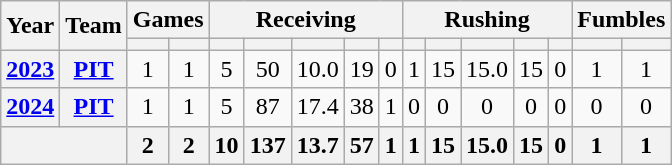<table class="wikitable" style="text-align:center;">
<tr>
<th rowspan="2">Year</th>
<th rowspan="2">Team</th>
<th colspan="2">Games</th>
<th colspan="5">Receiving</th>
<th colspan="5">Rushing</th>
<th colspan="2">Fumbles</th>
</tr>
<tr>
<th></th>
<th></th>
<th></th>
<th></th>
<th></th>
<th></th>
<th></th>
<th></th>
<th></th>
<th></th>
<th></th>
<th></th>
<th></th>
<th></th>
</tr>
<tr>
<th><a href='#'>2023</a></th>
<th><a href='#'>PIT</a></th>
<td>1</td>
<td>1</td>
<td>5</td>
<td>50</td>
<td>10.0</td>
<td>19</td>
<td>0</td>
<td>1</td>
<td>15</td>
<td>15.0</td>
<td>15</td>
<td>0</td>
<td>1</td>
<td>1</td>
</tr>
<tr>
<th><a href='#'>2024</a></th>
<th><a href='#'>PIT</a></th>
<td>1</td>
<td>1</td>
<td>5</td>
<td>87</td>
<td>17.4</td>
<td>38</td>
<td>1</td>
<td>0</td>
<td>0</td>
<td>0</td>
<td>0</td>
<td>0</td>
<td>0</td>
<td>0</td>
</tr>
<tr>
<th colspan="2"></th>
<th>2</th>
<th>2</th>
<th>10</th>
<th>137</th>
<th>13.7</th>
<th>57</th>
<th>1</th>
<th>1</th>
<th>15</th>
<th>15.0</th>
<th>15</th>
<th>0</th>
<th>1</th>
<th>1</th>
</tr>
</table>
